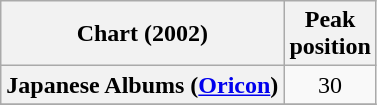<table class="wikitable plainrowheaders" style="text-align:center">
<tr>
<th scope="col">Chart (2002)</th>
<th scope="col">Peak<br>position</th>
</tr>
<tr>
<th scope="row">Japanese Albums (<a href='#'>Oricon</a>)</th>
<td>30</td>
</tr>
<tr>
</tr>
</table>
